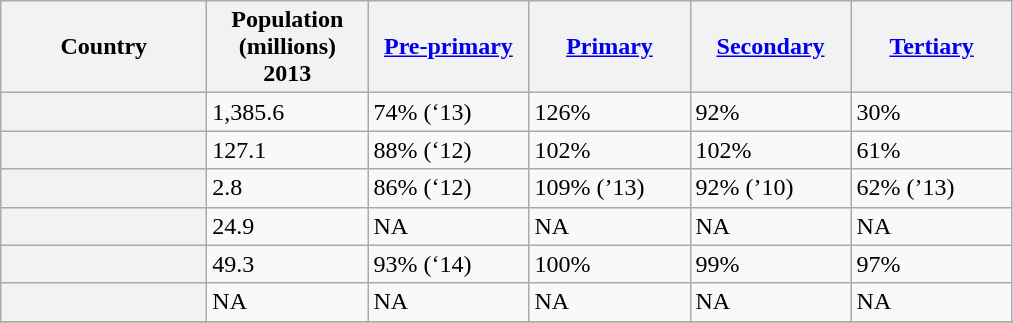<table class="wikitable">
<tr>
<th scope="col" style="width: 130px;">Country</th>
<th scope="col" style="width: 100px;">Population (millions) 2013</th>
<th scope="col" style="width: 100px;"><a href='#'>Pre-primary</a></th>
<th scope="col" style="width: 100px;"><a href='#'>Primary</a></th>
<th scope="col" style="width: 100px;"><a href='#'>Secondary</a></th>
<th scope="col" style="width: 100px;"><a href='#'>Tertiary</a></th>
</tr>
<tr>
<th></th>
<td>1,385.6</td>
<td>74% (‘13)</td>
<td>126%</td>
<td>92%</td>
<td>30%</td>
</tr>
<tr>
<th></th>
<td>127.1</td>
<td>88% (‘12)</td>
<td>102%</td>
<td>102%</td>
<td>61%</td>
</tr>
<tr>
<th></th>
<td>2.8</td>
<td>86% (‘12)</td>
<td>109% (’13)</td>
<td>92% (’10)</td>
<td>62% (’13)</td>
</tr>
<tr>
<th></th>
<td>24.9</td>
<td>NA</td>
<td>NA</td>
<td>NA</td>
<td>NA</td>
</tr>
<tr>
<th></th>
<td>49.3</td>
<td>93% (‘14)</td>
<td>100%</td>
<td>99%</td>
<td>97%</td>
</tr>
<tr>
<th></th>
<td>NA</td>
<td>NA</td>
<td>NA</td>
<td>NA</td>
<td>NA</td>
</tr>
<tr>
</tr>
</table>
